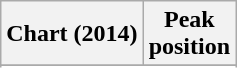<table class="wikitable plainrowheaders sortable" style="text-align:center;">
<tr>
<th scope="col">Chart (2014)</th>
<th scope="col">Peak<br>position</th>
</tr>
<tr>
</tr>
<tr>
</tr>
<tr>
</tr>
<tr>
</tr>
<tr>
</tr>
<tr>
</tr>
<tr>
</tr>
<tr>
</tr>
</table>
